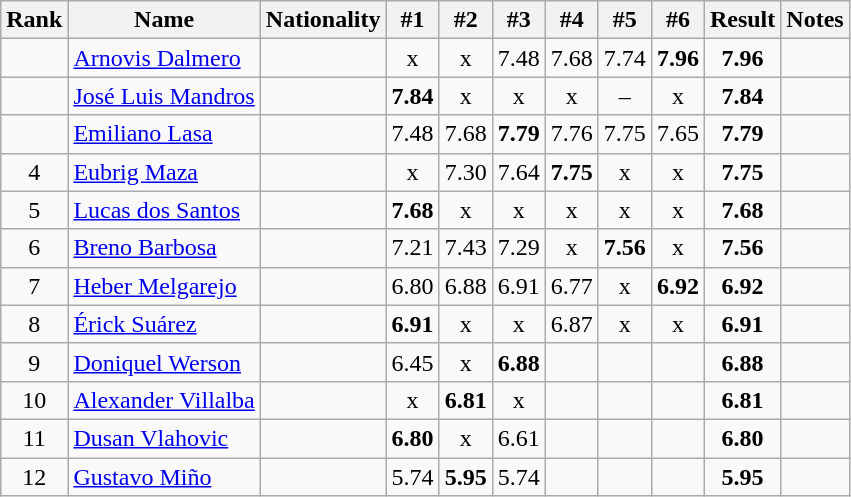<table class="wikitable sortable" style="text-align:center">
<tr>
<th>Rank</th>
<th>Name</th>
<th>Nationality</th>
<th>#1</th>
<th>#2</th>
<th>#3</th>
<th>#4</th>
<th>#5</th>
<th>#6</th>
<th>Result</th>
<th>Notes</th>
</tr>
<tr>
<td></td>
<td align=left><a href='#'>Arnovis Dalmero</a></td>
<td align=left></td>
<td>x</td>
<td>x</td>
<td>7.48</td>
<td>7.68</td>
<td>7.74</td>
<td><strong>7.96</strong></td>
<td><strong>7.96</strong></td>
<td></td>
</tr>
<tr>
<td></td>
<td align=left><a href='#'>José Luis Mandros</a></td>
<td align=left></td>
<td><strong>7.84</strong></td>
<td>x</td>
<td>x</td>
<td>x</td>
<td>–</td>
<td>x</td>
<td><strong>7.84</strong></td>
<td></td>
</tr>
<tr>
<td></td>
<td align=left><a href='#'>Emiliano Lasa</a></td>
<td align=left></td>
<td>7.48</td>
<td>7.68</td>
<td><strong>7.79</strong></td>
<td>7.76</td>
<td>7.75</td>
<td>7.65</td>
<td><strong>7.79</strong></td>
<td></td>
</tr>
<tr>
<td>4</td>
<td align=left><a href='#'>Eubrig Maza</a></td>
<td align=left></td>
<td>x</td>
<td>7.30</td>
<td>7.64</td>
<td><strong>7.75</strong></td>
<td>x</td>
<td>x</td>
<td><strong>7.75</strong></td>
<td></td>
</tr>
<tr>
<td>5</td>
<td align=left><a href='#'>Lucas dos Santos</a></td>
<td align=left></td>
<td><strong>7.68</strong></td>
<td>x</td>
<td>x</td>
<td>x</td>
<td>x</td>
<td>x</td>
<td><strong>7.68</strong></td>
<td></td>
</tr>
<tr>
<td>6</td>
<td align=left><a href='#'>Breno Barbosa</a></td>
<td align=left></td>
<td>7.21</td>
<td>7.43</td>
<td>7.29</td>
<td>x</td>
<td><strong>7.56</strong></td>
<td>x</td>
<td><strong>7.56</strong></td>
<td></td>
</tr>
<tr>
<td>7</td>
<td align=left><a href='#'>Heber Melgarejo</a></td>
<td align=left></td>
<td>6.80</td>
<td>6.88</td>
<td>6.91</td>
<td>6.77</td>
<td>x</td>
<td><strong>6.92</strong></td>
<td><strong>6.92</strong></td>
<td></td>
</tr>
<tr>
<td>8</td>
<td align=left><a href='#'>Érick Suárez</a></td>
<td align=left></td>
<td><strong>6.91</strong></td>
<td>x</td>
<td>x</td>
<td>6.87</td>
<td>x</td>
<td>x</td>
<td><strong>6.91</strong></td>
<td></td>
</tr>
<tr>
<td>9</td>
<td align=left><a href='#'>Doniquel Werson</a></td>
<td align=left></td>
<td>6.45</td>
<td>x</td>
<td><strong>6.88</strong></td>
<td></td>
<td></td>
<td></td>
<td><strong>6.88</strong></td>
<td></td>
</tr>
<tr>
<td>10</td>
<td align=left><a href='#'>Alexander Villalba</a></td>
<td align=left></td>
<td>x</td>
<td><strong>6.81</strong></td>
<td>x</td>
<td></td>
<td></td>
<td></td>
<td><strong>6.81</strong></td>
<td></td>
</tr>
<tr>
<td>11</td>
<td align=left><a href='#'>Dusan Vlahovic</a></td>
<td align=left></td>
<td><strong>6.80</strong></td>
<td>x</td>
<td>6.61</td>
<td></td>
<td></td>
<td></td>
<td><strong>6.80</strong></td>
<td></td>
</tr>
<tr>
<td>12</td>
<td align=left><a href='#'>Gustavo Miño</a></td>
<td align=left></td>
<td>5.74</td>
<td><strong>5.95</strong></td>
<td>5.74</td>
<td></td>
<td></td>
<td></td>
<td><strong>5.95</strong></td>
<td></td>
</tr>
</table>
